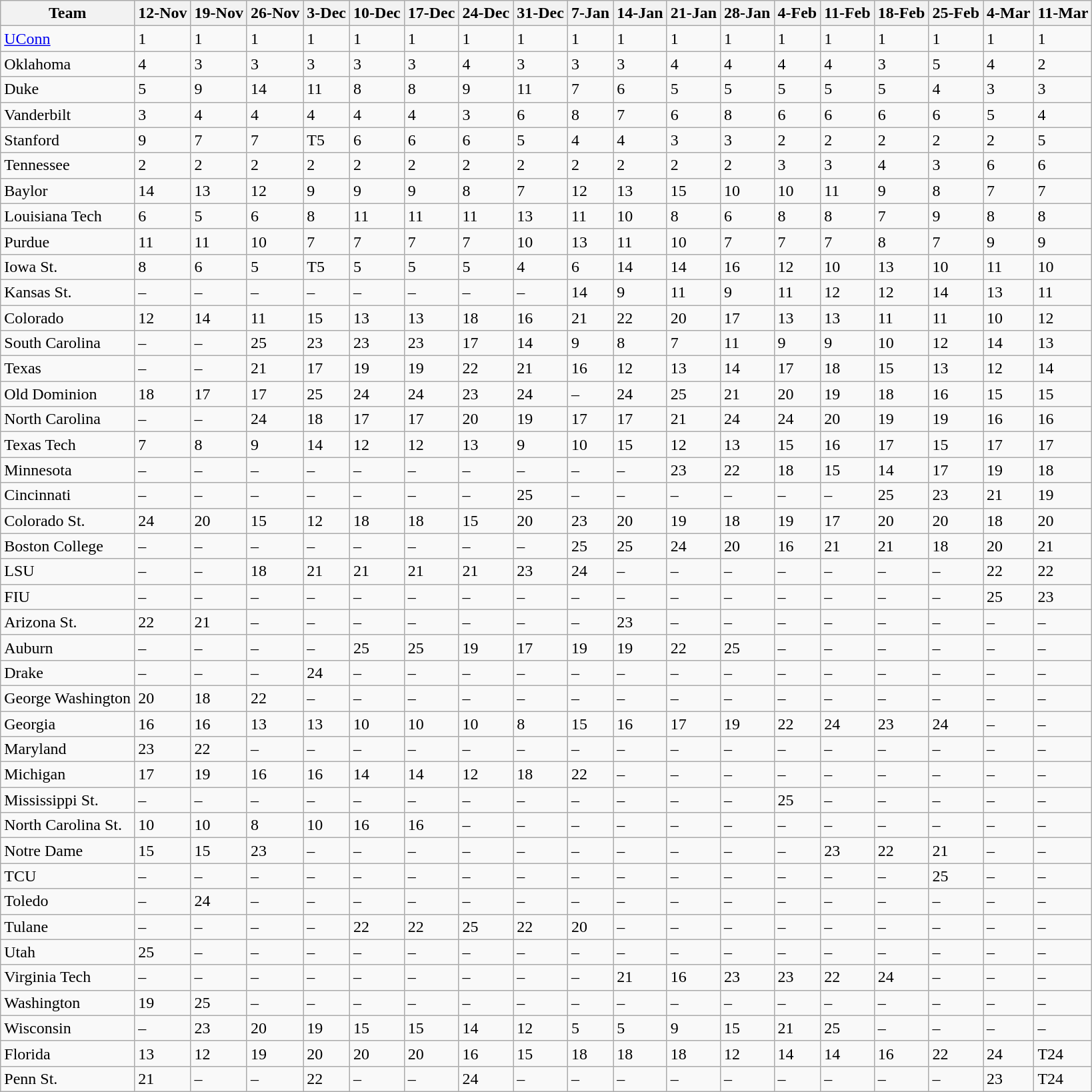<table class="wikitable sortable">
<tr>
<th>Team</th>
<th>12-Nov</th>
<th>19-Nov</th>
<th>26-Nov</th>
<th>3-Dec</th>
<th>10-Dec</th>
<th>17-Dec</th>
<th>24-Dec</th>
<th>31-Dec</th>
<th>7-Jan</th>
<th>14-Jan</th>
<th>21-Jan</th>
<th>28-Jan</th>
<th>4-Feb</th>
<th>11-Feb</th>
<th>18-Feb</th>
<th>25-Feb</th>
<th>4-Mar</th>
<th>11-Mar</th>
</tr>
<tr>
<td><a href='#'>UConn</a></td>
<td>1</td>
<td>1</td>
<td>1</td>
<td>1</td>
<td>1</td>
<td>1</td>
<td>1</td>
<td>1</td>
<td>1</td>
<td>1</td>
<td>1</td>
<td>1</td>
<td>1</td>
<td>1</td>
<td>1</td>
<td>1</td>
<td>1</td>
<td>1</td>
</tr>
<tr>
<td>Oklahoma</td>
<td>4</td>
<td>3</td>
<td>3</td>
<td>3</td>
<td>3</td>
<td>3</td>
<td>4</td>
<td>3</td>
<td>3</td>
<td>3</td>
<td>4</td>
<td>4</td>
<td>4</td>
<td>4</td>
<td>3</td>
<td>5</td>
<td>4</td>
<td>2</td>
</tr>
<tr>
<td>Duke</td>
<td>5</td>
<td>9</td>
<td>14</td>
<td>11</td>
<td>8</td>
<td>8</td>
<td>9</td>
<td>11</td>
<td>7</td>
<td>6</td>
<td>5</td>
<td>5</td>
<td>5</td>
<td>5</td>
<td>5</td>
<td>4</td>
<td>3</td>
<td>3</td>
</tr>
<tr>
<td>Vanderbilt</td>
<td>3</td>
<td>4</td>
<td>4</td>
<td>4</td>
<td>4</td>
<td>4</td>
<td>3</td>
<td>6</td>
<td>8</td>
<td>7</td>
<td>6</td>
<td>8</td>
<td>6</td>
<td>6</td>
<td>6</td>
<td>6</td>
<td>5</td>
<td>4</td>
</tr>
<tr>
<td>Stanford</td>
<td>9</td>
<td>7</td>
<td>7</td>
<td data-sort-value=5>T5</td>
<td>6</td>
<td>6</td>
<td>6</td>
<td>5</td>
<td>4</td>
<td>4</td>
<td>3</td>
<td>3</td>
<td>2</td>
<td>2</td>
<td>2</td>
<td>2</td>
<td>2</td>
<td>5</td>
</tr>
<tr>
<td>Tennessee</td>
<td>2</td>
<td>2</td>
<td>2</td>
<td>2</td>
<td>2</td>
<td>2</td>
<td>2</td>
<td>2</td>
<td>2</td>
<td>2</td>
<td>2</td>
<td>2</td>
<td>3</td>
<td>3</td>
<td>4</td>
<td>3</td>
<td>6</td>
<td>6</td>
</tr>
<tr>
<td>Baylor</td>
<td>14</td>
<td>13</td>
<td>12</td>
<td>9</td>
<td>9</td>
<td>9</td>
<td>8</td>
<td>7</td>
<td>12</td>
<td>13</td>
<td>15</td>
<td>10</td>
<td>10</td>
<td>11</td>
<td>9</td>
<td>8</td>
<td>7</td>
<td>7</td>
</tr>
<tr>
<td>Louisiana Tech</td>
<td>6</td>
<td>5</td>
<td>6</td>
<td>8</td>
<td>11</td>
<td>11</td>
<td>11</td>
<td>13</td>
<td>11</td>
<td>10</td>
<td>8</td>
<td>6</td>
<td>8</td>
<td>8</td>
<td>7</td>
<td>9</td>
<td>8</td>
<td>8</td>
</tr>
<tr>
<td>Purdue</td>
<td>11</td>
<td>11</td>
<td>10</td>
<td>7</td>
<td>7</td>
<td>7</td>
<td>7</td>
<td>10</td>
<td>13</td>
<td>11</td>
<td>10</td>
<td>7</td>
<td>7</td>
<td>7</td>
<td>8</td>
<td>7</td>
<td>9</td>
<td>9</td>
</tr>
<tr>
<td>Iowa St.</td>
<td>8</td>
<td>6</td>
<td>5</td>
<td data-sort-value=5>T5</td>
<td>5</td>
<td>5</td>
<td>5</td>
<td>4</td>
<td>6</td>
<td>14</td>
<td>14</td>
<td>16</td>
<td>12</td>
<td>10</td>
<td>13</td>
<td>10</td>
<td>11</td>
<td>10</td>
</tr>
<tr>
<td>Kansas St.</td>
<td data-sort-value=99>–</td>
<td data-sort-value=99>–</td>
<td data-sort-value=99>–</td>
<td data-sort-value=99>–</td>
<td data-sort-value=99>–</td>
<td data-sort-value=99>–</td>
<td data-sort-value=99>–</td>
<td data-sort-value=99>–</td>
<td>14</td>
<td>9</td>
<td>11</td>
<td>9</td>
<td>11</td>
<td>12</td>
<td>12</td>
<td>14</td>
<td>13</td>
<td>11</td>
</tr>
<tr>
<td>Colorado</td>
<td>12</td>
<td>14</td>
<td>11</td>
<td>15</td>
<td>13</td>
<td>13</td>
<td>18</td>
<td>16</td>
<td>21</td>
<td>22</td>
<td>20</td>
<td>17</td>
<td>13</td>
<td>13</td>
<td>11</td>
<td>11</td>
<td>10</td>
<td>12</td>
</tr>
<tr>
<td>South Carolina</td>
<td data-sort-value=99>–</td>
<td data-sort-value=99>–</td>
<td>25</td>
<td>23</td>
<td>23</td>
<td>23</td>
<td>17</td>
<td>14</td>
<td>9</td>
<td>8</td>
<td>7</td>
<td>11</td>
<td>9</td>
<td>9</td>
<td>10</td>
<td>12</td>
<td>14</td>
<td>13</td>
</tr>
<tr>
<td>Texas</td>
<td data-sort-value=99>–</td>
<td data-sort-value=99>–</td>
<td>21</td>
<td>17</td>
<td>19</td>
<td>19</td>
<td>22</td>
<td>21</td>
<td>16</td>
<td>12</td>
<td>13</td>
<td>14</td>
<td>17</td>
<td>18</td>
<td>15</td>
<td>13</td>
<td>12</td>
<td>14</td>
</tr>
<tr>
<td>Old Dominion</td>
<td>18</td>
<td>17</td>
<td>17</td>
<td>25</td>
<td>24</td>
<td>24</td>
<td>23</td>
<td>24</td>
<td data-sort-value=99>–</td>
<td>24</td>
<td>25</td>
<td>21</td>
<td>20</td>
<td>19</td>
<td>18</td>
<td>16</td>
<td>15</td>
<td>15</td>
</tr>
<tr>
<td>North Carolina</td>
<td data-sort-value=99>–</td>
<td data-sort-value=99>–</td>
<td>24</td>
<td>18</td>
<td>17</td>
<td>17</td>
<td>20</td>
<td>19</td>
<td>17</td>
<td>17</td>
<td>21</td>
<td>24</td>
<td>24</td>
<td>20</td>
<td>19</td>
<td>19</td>
<td>16</td>
<td>16</td>
</tr>
<tr>
<td>Texas Tech</td>
<td>7</td>
<td>8</td>
<td>9</td>
<td>14</td>
<td>12</td>
<td>12</td>
<td>13</td>
<td>9</td>
<td>10</td>
<td>15</td>
<td>12</td>
<td>13</td>
<td>15</td>
<td>16</td>
<td>17</td>
<td>15</td>
<td>17</td>
<td>17</td>
</tr>
<tr>
<td>Minnesota</td>
<td data-sort-value=99>–</td>
<td data-sort-value=99>–</td>
<td data-sort-value=99>–</td>
<td data-sort-value=99>–</td>
<td data-sort-value=99>–</td>
<td data-sort-value=99>–</td>
<td data-sort-value=99>–</td>
<td data-sort-value=99>–</td>
<td data-sort-value=99>–</td>
<td data-sort-value=99>–</td>
<td>23</td>
<td>22</td>
<td>18</td>
<td>15</td>
<td>14</td>
<td>17</td>
<td>19</td>
<td>18</td>
</tr>
<tr>
<td>Cincinnati</td>
<td data-sort-value=99>–</td>
<td data-sort-value=99>–</td>
<td data-sort-value=99>–</td>
<td data-sort-value=99>–</td>
<td data-sort-value=99>–</td>
<td data-sort-value=99>–</td>
<td data-sort-value=99>–</td>
<td>25</td>
<td data-sort-value=99>–</td>
<td data-sort-value=99>–</td>
<td data-sort-value=99>–</td>
<td data-sort-value=99>–</td>
<td data-sort-value=99>–</td>
<td data-sort-value=99>–</td>
<td>25</td>
<td>23</td>
<td>21</td>
<td>19</td>
</tr>
<tr>
<td>Colorado St.</td>
<td>24</td>
<td>20</td>
<td>15</td>
<td>12</td>
<td>18</td>
<td>18</td>
<td>15</td>
<td>20</td>
<td>23</td>
<td>20</td>
<td>19</td>
<td>18</td>
<td>19</td>
<td>17</td>
<td>20</td>
<td>20</td>
<td>18</td>
<td>20</td>
</tr>
<tr>
<td>Boston College</td>
<td data-sort-value=99>–</td>
<td data-sort-value=99>–</td>
<td data-sort-value=99>–</td>
<td data-sort-value=99>–</td>
<td data-sort-value=99>–</td>
<td data-sort-value=99>–</td>
<td data-sort-value=99>–</td>
<td data-sort-value=99>–</td>
<td>25</td>
<td>25</td>
<td>24</td>
<td>20</td>
<td>16</td>
<td>21</td>
<td>21</td>
<td>18</td>
<td>20</td>
<td>21</td>
</tr>
<tr>
<td>LSU</td>
<td data-sort-value=99>–</td>
<td data-sort-value=99>–</td>
<td>18</td>
<td>21</td>
<td>21</td>
<td>21</td>
<td>21</td>
<td>23</td>
<td>24</td>
<td data-sort-value=99>–</td>
<td data-sort-value=99>–</td>
<td data-sort-value=99>–</td>
<td data-sort-value=99>–</td>
<td data-sort-value=99>–</td>
<td data-sort-value=99>–</td>
<td data-sort-value=99>–</td>
<td>22</td>
<td>22</td>
</tr>
<tr>
<td>FIU</td>
<td data-sort-value=99>–</td>
<td data-sort-value=99>–</td>
<td data-sort-value=99>–</td>
<td data-sort-value=99>–</td>
<td data-sort-value=99>–</td>
<td data-sort-value=99>–</td>
<td data-sort-value=99>–</td>
<td data-sort-value=99>–</td>
<td data-sort-value=99>–</td>
<td data-sort-value=99>–</td>
<td data-sort-value=99>–</td>
<td data-sort-value=99>–</td>
<td data-sort-value=99>–</td>
<td data-sort-value=99>–</td>
<td data-sort-value=99>–</td>
<td data-sort-value=99>–</td>
<td>25</td>
<td>23</td>
</tr>
<tr>
<td>Arizona St.</td>
<td>22</td>
<td>21</td>
<td data-sort-value=99>–</td>
<td data-sort-value=99>–</td>
<td data-sort-value=99>–</td>
<td data-sort-value=99>–</td>
<td data-sort-value=99>–</td>
<td data-sort-value=99>–</td>
<td data-sort-value=99>–</td>
<td>23</td>
<td data-sort-value=99>–</td>
<td data-sort-value=99>–</td>
<td data-sort-value=99>–</td>
<td data-sort-value=99>–</td>
<td data-sort-value=99>–</td>
<td data-sort-value=99>–</td>
<td data-sort-value=99>–</td>
<td data-sort-value=99>–</td>
</tr>
<tr>
<td>Auburn</td>
<td data-sort-value=99>–</td>
<td data-sort-value=99>–</td>
<td data-sort-value=99>–</td>
<td data-sort-value=99>–</td>
<td>25</td>
<td>25</td>
<td>19</td>
<td>17</td>
<td>19</td>
<td>19</td>
<td>22</td>
<td>25</td>
<td data-sort-value=99>–</td>
<td data-sort-value=99>–</td>
<td data-sort-value=99>–</td>
<td data-sort-value=99>–</td>
<td data-sort-value=99>–</td>
<td data-sort-value=99>–</td>
</tr>
<tr>
<td>Drake</td>
<td data-sort-value=99>–</td>
<td data-sort-value=99>–</td>
<td data-sort-value=99>–</td>
<td>24</td>
<td data-sort-value=99>–</td>
<td data-sort-value=99>–</td>
<td data-sort-value=99>–</td>
<td data-sort-value=99>–</td>
<td data-sort-value=99>–</td>
<td data-sort-value=99>–</td>
<td data-sort-value=99>–</td>
<td data-sort-value=99>–</td>
<td data-sort-value=99>–</td>
<td data-sort-value=99>–</td>
<td data-sort-value=99>–</td>
<td data-sort-value=99>–</td>
<td data-sort-value=99>–</td>
<td data-sort-value=99>–</td>
</tr>
<tr>
<td>George Washington</td>
<td>20</td>
<td>18</td>
<td>22</td>
<td data-sort-value=99>–</td>
<td data-sort-value=99>–</td>
<td data-sort-value=99>–</td>
<td data-sort-value=99>–</td>
<td data-sort-value=99>–</td>
<td data-sort-value=99>–</td>
<td data-sort-value=99>–</td>
<td data-sort-value=99>–</td>
<td data-sort-value=99>–</td>
<td data-sort-value=99>–</td>
<td data-sort-value=99>–</td>
<td data-sort-value=99>–</td>
<td data-sort-value=99>–</td>
<td data-sort-value=99>–</td>
<td data-sort-value=99>–</td>
</tr>
<tr>
<td>Georgia</td>
<td>16</td>
<td>16</td>
<td>13</td>
<td>13</td>
<td>10</td>
<td>10</td>
<td>10</td>
<td>8</td>
<td>15</td>
<td>16</td>
<td>17</td>
<td>19</td>
<td>22</td>
<td>24</td>
<td>23</td>
<td>24</td>
<td data-sort-value=99>–</td>
<td data-sort-value=99>–</td>
</tr>
<tr>
<td>Maryland</td>
<td>23</td>
<td>22</td>
<td data-sort-value=99>–</td>
<td data-sort-value=99>–</td>
<td data-sort-value=99>–</td>
<td data-sort-value=99>–</td>
<td data-sort-value=99>–</td>
<td data-sort-value=99>–</td>
<td data-sort-value=99>–</td>
<td data-sort-value=99>–</td>
<td data-sort-value=99>–</td>
<td data-sort-value=99>–</td>
<td data-sort-value=99>–</td>
<td data-sort-value=99>–</td>
<td data-sort-value=99>–</td>
<td data-sort-value=99>–</td>
<td data-sort-value=99>–</td>
<td data-sort-value=99>–</td>
</tr>
<tr>
<td>Michigan</td>
<td>17</td>
<td>19</td>
<td>16</td>
<td>16</td>
<td>14</td>
<td>14</td>
<td>12</td>
<td>18</td>
<td>22</td>
<td data-sort-value=99>–</td>
<td data-sort-value=99>–</td>
<td data-sort-value=99>–</td>
<td data-sort-value=99>–</td>
<td data-sort-value=99>–</td>
<td data-sort-value=99>–</td>
<td data-sort-value=99>–</td>
<td data-sort-value=99>–</td>
<td data-sort-value=99>–</td>
</tr>
<tr>
<td>Mississippi St.</td>
<td data-sort-value=99>–</td>
<td data-sort-value=99>–</td>
<td data-sort-value=99>–</td>
<td data-sort-value=99>–</td>
<td data-sort-value=99>–</td>
<td data-sort-value=99>–</td>
<td data-sort-value=99>–</td>
<td data-sort-value=99>–</td>
<td data-sort-value=99>–</td>
<td data-sort-value=99>–</td>
<td data-sort-value=99>–</td>
<td data-sort-value=99>–</td>
<td>25</td>
<td data-sort-value=99>–</td>
<td data-sort-value=99>–</td>
<td data-sort-value=99>–</td>
<td data-sort-value=99>–</td>
<td data-sort-value=99>–</td>
</tr>
<tr>
<td>North Carolina St.</td>
<td>10</td>
<td>10</td>
<td>8</td>
<td>10</td>
<td>16</td>
<td>16</td>
<td data-sort-value=99>–</td>
<td data-sort-value=99>–</td>
<td data-sort-value=99>–</td>
<td data-sort-value=99>–</td>
<td data-sort-value=99>–</td>
<td data-sort-value=99>–</td>
<td data-sort-value=99>–</td>
<td data-sort-value=99>–</td>
<td data-sort-value=99>–</td>
<td data-sort-value=99>–</td>
<td data-sort-value=99>–</td>
<td data-sort-value=99>–</td>
</tr>
<tr>
<td>Notre Dame</td>
<td>15</td>
<td>15</td>
<td>23</td>
<td data-sort-value=99>–</td>
<td data-sort-value=99>–</td>
<td data-sort-value=99>–</td>
<td data-sort-value=99>–</td>
<td data-sort-value=99>–</td>
<td data-sort-value=99>–</td>
<td data-sort-value=99>–</td>
<td data-sort-value=99>–</td>
<td data-sort-value=99>–</td>
<td data-sort-value=99>–</td>
<td>23</td>
<td>22</td>
<td>21</td>
<td data-sort-value=99>–</td>
<td data-sort-value=99>–</td>
</tr>
<tr>
<td>TCU</td>
<td data-sort-value=99>–</td>
<td data-sort-value=99>–</td>
<td data-sort-value=99>–</td>
<td data-sort-value=99>–</td>
<td data-sort-value=99>–</td>
<td data-sort-value=99>–</td>
<td data-sort-value=99>–</td>
<td data-sort-value=99>–</td>
<td data-sort-value=99>–</td>
<td data-sort-value=99>–</td>
<td data-sort-value=99>–</td>
<td data-sort-value=99>–</td>
<td data-sort-value=99>–</td>
<td data-sort-value=99>–</td>
<td data-sort-value=99>–</td>
<td>25</td>
<td data-sort-value=99>–</td>
<td data-sort-value=99>–</td>
</tr>
<tr>
<td>Toledo</td>
<td data-sort-value=99>–</td>
<td>24</td>
<td data-sort-value=99>–</td>
<td data-sort-value=99>–</td>
<td data-sort-value=99>–</td>
<td data-sort-value=99>–</td>
<td data-sort-value=99>–</td>
<td data-sort-value=99>–</td>
<td data-sort-value=99>–</td>
<td data-sort-value=99>–</td>
<td data-sort-value=99>–</td>
<td data-sort-value=99>–</td>
<td data-sort-value=99>–</td>
<td data-sort-value=99>–</td>
<td data-sort-value=99>–</td>
<td data-sort-value=99>–</td>
<td data-sort-value=99>–</td>
<td data-sort-value=99>–</td>
</tr>
<tr>
<td>Tulane</td>
<td data-sort-value=99>–</td>
<td data-sort-value=99>–</td>
<td data-sort-value=99>–</td>
<td data-sort-value=99>–</td>
<td>22</td>
<td>22</td>
<td>25</td>
<td>22</td>
<td>20</td>
<td data-sort-value=99>–</td>
<td data-sort-value=99>–</td>
<td data-sort-value=99>–</td>
<td data-sort-value=99>–</td>
<td data-sort-value=99>–</td>
<td data-sort-value=99>–</td>
<td data-sort-value=99>–</td>
<td data-sort-value=99>–</td>
<td data-sort-value=99>–</td>
</tr>
<tr>
<td>Utah</td>
<td>25</td>
<td data-sort-value=99>–</td>
<td data-sort-value=99>–</td>
<td data-sort-value=99>–</td>
<td data-sort-value=99>–</td>
<td data-sort-value=99>–</td>
<td data-sort-value=99>–</td>
<td data-sort-value=99>–</td>
<td data-sort-value=99>–</td>
<td data-sort-value=99>–</td>
<td data-sort-value=99>–</td>
<td data-sort-value=99>–</td>
<td data-sort-value=99>–</td>
<td data-sort-value=99>–</td>
<td data-sort-value=99>–</td>
<td data-sort-value=99>–</td>
<td data-sort-value=99>–</td>
<td data-sort-value=99>–</td>
</tr>
<tr>
<td>Virginia Tech</td>
<td data-sort-value=99>–</td>
<td data-sort-value=99>–</td>
<td data-sort-value=99>–</td>
<td data-sort-value=99>–</td>
<td data-sort-value=99>–</td>
<td data-sort-value=99>–</td>
<td data-sort-value=99>–</td>
<td data-sort-value=99>–</td>
<td data-sort-value=99>–</td>
<td>21</td>
<td>16</td>
<td>23</td>
<td>23</td>
<td>22</td>
<td>24</td>
<td data-sort-value=99>–</td>
<td data-sort-value=99>–</td>
<td data-sort-value=99>–</td>
</tr>
<tr>
<td>Washington</td>
<td>19</td>
<td>25</td>
<td data-sort-value=99>–</td>
<td data-sort-value=99>–</td>
<td data-sort-value=99>–</td>
<td data-sort-value=99>–</td>
<td data-sort-value=99>–</td>
<td data-sort-value=99>–</td>
<td data-sort-value=99>–</td>
<td data-sort-value=99>–</td>
<td data-sort-value=99>–</td>
<td data-sort-value=99>–</td>
<td data-sort-value=99>–</td>
<td data-sort-value=99>–</td>
<td data-sort-value=99>–</td>
<td data-sort-value=99>–</td>
<td data-sort-value=99>–</td>
<td data-sort-value=99>–</td>
</tr>
<tr>
<td>Wisconsin</td>
<td data-sort-value=99>–</td>
<td>23</td>
<td>20</td>
<td>19</td>
<td>15</td>
<td>15</td>
<td>14</td>
<td>12</td>
<td>5</td>
<td>5</td>
<td>9</td>
<td>15</td>
<td>21</td>
<td>25</td>
<td data-sort-value=99>–</td>
<td data-sort-value=99>–</td>
<td data-sort-value=99>–</td>
<td data-sort-value=99>–</td>
</tr>
<tr>
<td>Florida</td>
<td>13</td>
<td>12</td>
<td>19</td>
<td>20</td>
<td>20</td>
<td>20</td>
<td>16</td>
<td>15</td>
<td>18</td>
<td>18</td>
<td>18</td>
<td>12</td>
<td>14</td>
<td>14</td>
<td>16</td>
<td>22</td>
<td>24</td>
<td data-sort-value=24>T24</td>
</tr>
<tr>
<td>Penn St.</td>
<td>21</td>
<td data-sort-value=99>–</td>
<td data-sort-value=99>–</td>
<td>22</td>
<td data-sort-value=99>–</td>
<td data-sort-value=99>–</td>
<td>24</td>
<td data-sort-value=99>–</td>
<td data-sort-value=99>–</td>
<td data-sort-value=99>–</td>
<td data-sort-value=99>–</td>
<td data-sort-value=99>–</td>
<td data-sort-value=99>–</td>
<td data-sort-value=99>–</td>
<td data-sort-value=99>–</td>
<td data-sort-value=99>–</td>
<td>23</td>
<td data-sort-value=24>T24</td>
</tr>
</table>
